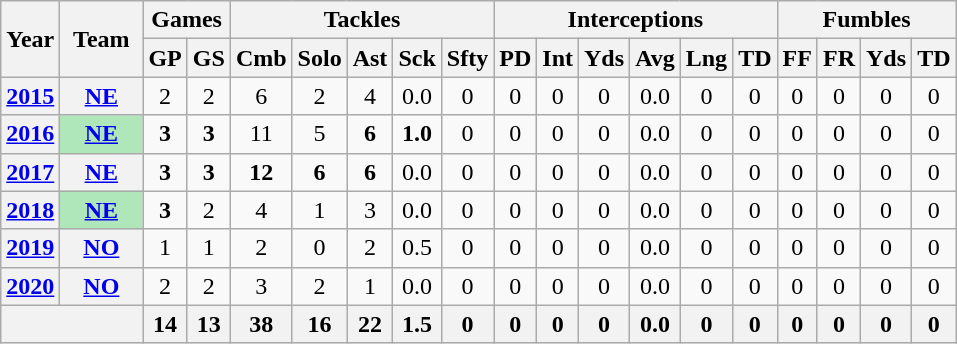<table class= "wikitable" style="text-align: center;">
<tr>
<th rowspan="2">Year</th>
<th rowspan="2">Team</th>
<th colspan="2">Games</th>
<th colspan="5">Tackles</th>
<th colspan="6">Interceptions</th>
<th colspan="4">Fumbles</th>
</tr>
<tr>
<th>GP</th>
<th>GS</th>
<th>Cmb</th>
<th>Solo</th>
<th>Ast</th>
<th>Sck</th>
<th>Sfty</th>
<th>PD</th>
<th>Int</th>
<th>Yds</th>
<th>Avg</th>
<th>Lng</th>
<th>TD</th>
<th>FF</th>
<th>FR</th>
<th>Yds</th>
<th>TD</th>
</tr>
<tr>
<th><a href='#'>2015</a></th>
<th><a href='#'>NE</a></th>
<td>2</td>
<td>2</td>
<td>6</td>
<td>2</td>
<td>4</td>
<td>0.0</td>
<td>0</td>
<td>0</td>
<td>0</td>
<td>0</td>
<td>0.0</td>
<td>0</td>
<td>0</td>
<td>0</td>
<td>0</td>
<td>0</td>
<td>0</td>
</tr>
<tr>
<th><a href='#'>2016</a></th>
<th style="background:#afe6ba; width:3em;"><a href='#'>NE</a></th>
<td><strong>3</strong></td>
<td><strong>3</strong></td>
<td>11</td>
<td>5</td>
<td><strong>6</strong></td>
<td><strong>1.0</strong></td>
<td>0</td>
<td>0</td>
<td>0</td>
<td>0</td>
<td>0.0</td>
<td>0</td>
<td>0</td>
<td>0</td>
<td>0</td>
<td>0</td>
<td>0</td>
</tr>
<tr>
<th><a href='#'>2017</a></th>
<th><a href='#'>NE</a></th>
<td><strong>3</strong></td>
<td><strong>3</strong></td>
<td><strong>12</strong></td>
<td><strong>6</strong></td>
<td><strong>6</strong></td>
<td>0.0</td>
<td>0</td>
<td>0</td>
<td>0</td>
<td>0</td>
<td>0.0</td>
<td>0</td>
<td>0</td>
<td>0</td>
<td>0</td>
<td>0</td>
<td>0</td>
</tr>
<tr>
<th><a href='#'>2018</a></th>
<th style="background:#afe6ba; width:3em;"><a href='#'>NE</a></th>
<td><strong>3</strong></td>
<td>2</td>
<td>4</td>
<td>1</td>
<td>3</td>
<td>0.0</td>
<td>0</td>
<td>0</td>
<td>0</td>
<td>0</td>
<td>0.0</td>
<td>0</td>
<td>0</td>
<td>0</td>
<td>0</td>
<td>0</td>
<td>0</td>
</tr>
<tr>
<th><a href='#'>2019</a></th>
<th><a href='#'>NO</a></th>
<td>1</td>
<td>1</td>
<td>2</td>
<td>0</td>
<td>2</td>
<td>0.5</td>
<td>0</td>
<td>0</td>
<td>0</td>
<td>0</td>
<td>0.0</td>
<td>0</td>
<td>0</td>
<td>0</td>
<td>0</td>
<td>0</td>
<td>0</td>
</tr>
<tr>
<th><a href='#'>2020</a></th>
<th><a href='#'>NO</a></th>
<td>2</td>
<td>2</td>
<td>3</td>
<td>2</td>
<td>1</td>
<td>0.0</td>
<td>0</td>
<td>0</td>
<td>0</td>
<td>0</td>
<td>0.0</td>
<td>0</td>
<td>0</td>
<td>0</td>
<td>0</td>
<td>0</td>
<td>0</td>
</tr>
<tr>
<th colspan="2"></th>
<th>14</th>
<th>13</th>
<th>38</th>
<th>16</th>
<th>22</th>
<th>1.5</th>
<th>0</th>
<th>0</th>
<th>0</th>
<th>0</th>
<th>0.0</th>
<th>0</th>
<th>0</th>
<th>0</th>
<th>0</th>
<th>0</th>
<th>0</th>
</tr>
</table>
